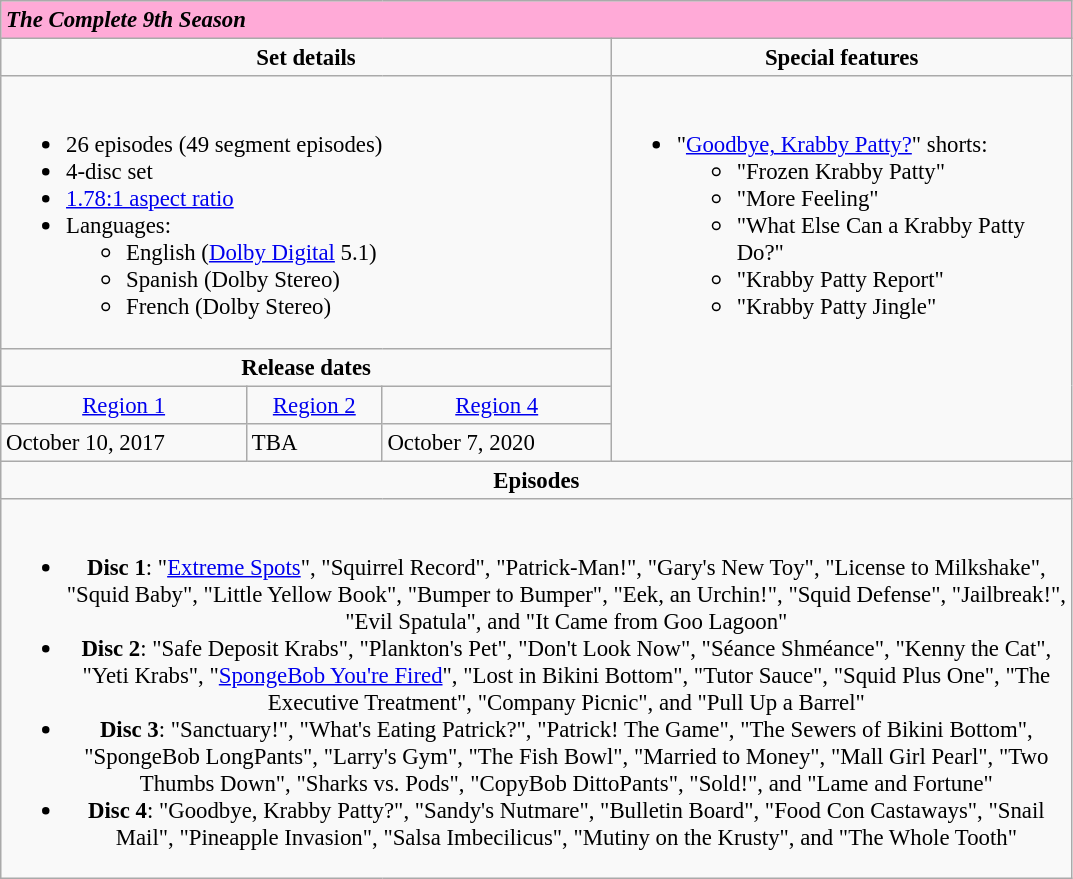<table class="wikitable" style="font-size: 95%;">
<tr style="background:#FFAAD7; color:#000;">
<td colspan="4"><strong><em>The Complete 9th Season</em></strong></td>
</tr>
<tr valign="top">
<td style="text-align:center; width:400px;" colspan="3"><strong>Set details</strong></td>
<td style="width:300px; text-align:center;"><strong>Special features</strong></td>
</tr>
<tr valign="top">
<td colspan="3" style="text-align:left; width:400px;"><br><ul><li>26 episodes (49 segment episodes)</li><li>4-disc set</li><li><a href='#'>1.78:1 aspect ratio</a></li><li>Languages:<ul><li>English (<a href='#'>Dolby Digital</a> 5.1)</li><li>Spanish (Dolby Stereo)</li><li>French (Dolby Stereo)</li></ul></li></ul></td>
<td rowspan="4" style="text-align:left; width:300px;"><br><ul><li>"<a href='#'>Goodbye, Krabby Patty?</a>" shorts:<ul><li>"Frozen Krabby Patty"</li><li>"More Feeling"</li><li>"What Else Can a Krabby Patty Do?"</li><li>"Krabby Patty Report"</li><li>"Krabby Patty Jingle"</li></ul></li></ul></td>
</tr>
<tr>
<td colspan="3" style="text-align:center;"><strong>Release dates</strong></td>
</tr>
<tr>
<td style="text-align:center;"><a href='#'>Region 1</a></td>
<td style="text-align:center;"><a href='#'>Region 2</a></td>
<td style="text-align:center;"><a href='#'>Region 4</a></td>
</tr>
<tr>
<td>October 10, 2017</td>
<td>TBA</td>
<td>October 7, 2020</td>
</tr>
<tr>
<td style="text-align:center; width:400px;" colspan="4"><strong>Episodes</strong></td>
</tr>
<tr>
<td style="text-align:center; width:400px;" colspan="4"><br><ul><li><strong>Disc 1</strong>: "<a href='#'>Extreme Spots</a>", "Squirrel Record", "Patrick-Man!", "Gary's New Toy", "License to Milkshake", "Squid Baby", "Little Yellow Book", "Bumper to Bumper", "Eek, an Urchin!", "Squid Defense", "Jailbreak!", "Evil Spatula", and "It Came from Goo Lagoon"</li><li><strong>Disc 2</strong>: "Safe Deposit Krabs", "Plankton's Pet", "Don't Look Now", "Séance Shméance", "Kenny the Cat", "Yeti Krabs", "<a href='#'>SpongeBob You're Fired</a>", "Lost in Bikini Bottom", "Tutor Sauce", "Squid Plus One", "The Executive Treatment", "Company Picnic", and "Pull Up a Barrel"</li><li><strong>Disc 3</strong>: "Sanctuary!", "What's Eating Patrick?", "Patrick! The Game", "The Sewers of Bikini Bottom", "SpongeBob LongPants", "Larry's Gym", "The Fish Bowl", "Married to Money", "Mall Girl Pearl", "Two Thumbs Down", "Sharks vs. Pods", "CopyBob DittoPants", "Sold!", and "Lame and Fortune"</li><li><strong>Disc 4</strong>: "Goodbye, Krabby Patty?", "Sandy's Nutmare", "Bulletin Board", "Food Con Castaways", "Snail Mail", "Pineapple Invasion", "Salsa Imbecilicus", "Mutiny on the Krusty", and "The Whole Tooth"</li></ul></td>
</tr>
</table>
